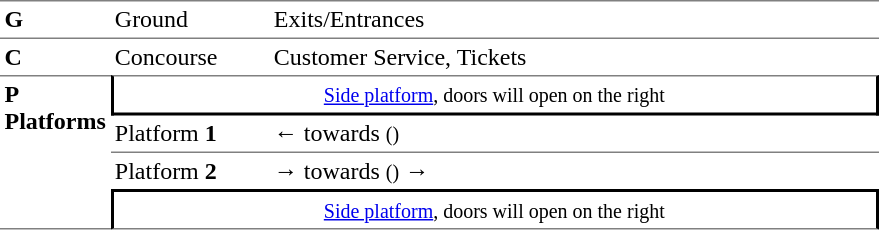<table border=0 cellspacing=0 cellpadding=3>
<tr>
<td style="border-bottom:solid 1px gray;border-top:solid 1px gray;" width=50 valign=top><strong>G</strong></td>
<td style="border-top:solid 1px gray;border-bottom:solid 1px gray;" width=100 valign=top>Ground</td>
<td style="border-top:solid 1px gray;border-bottom:solid 1px gray;" width=400 valign=top>Exits/Entrances</td>
</tr>
<tr>
<td valign=top><strong>C</strong></td>
<td valign=top>Concourse</td>
<td valign=top>Customer Service, Tickets</td>
</tr>
<tr>
<td style="border-top:solid 1px gray;border-bottom:solid 1px gray;" rowspan=4 valign=top><strong>P<br>Platforms</strong></td>
<td style="border-top:solid 1px gray;border-right:solid 2px black;border-left:solid 2px black;border-bottom:solid 2px black;text-align:center;" colspan=2><small><a href='#'>Side platform</a>, doors will open on the right</small></td>
</tr>
<tr>
<td style="border-bottom:solid 1px gray;">Platform <span><strong>1</strong></span></td>
<td style="border-bottom:solid 1px gray;">←  towards  <small>()</small></td>
</tr>
<tr>
<td>Platform <span><strong>2</strong></span></td>
<td><span>→</span>  towards  <small>()</small> →</td>
</tr>
<tr>
<td style="border-bottom:solid 1px gray;border-top:solid 2px black;border-right:solid 2px black;border-left:solid 2px black;text-align:center;" colspan=2><small><a href='#'>Side platform</a>, doors will open on the right</small></td>
</tr>
</table>
